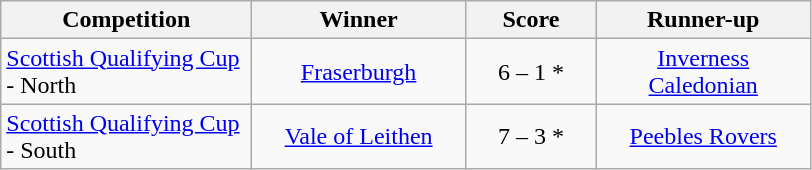<table class="wikitable" style="text-align: center;">
<tr>
<th width=160>Competition</th>
<th width=135>Winner</th>
<th width=80>Score</th>
<th width=135>Runner-up</th>
</tr>
<tr>
<td align=left><a href='#'>Scottish Qualifying Cup</a> - North</td>
<td><a href='#'>Fraserburgh</a></td>
<td>6 – 1 *</td>
<td><a href='#'>Inverness Caledonian</a></td>
</tr>
<tr>
<td align=left><a href='#'>Scottish Qualifying Cup</a> - South</td>
<td><a href='#'>Vale of Leithen</a></td>
<td>7 – 3 *</td>
<td><a href='#'>Peebles Rovers</a></td>
</tr>
</table>
